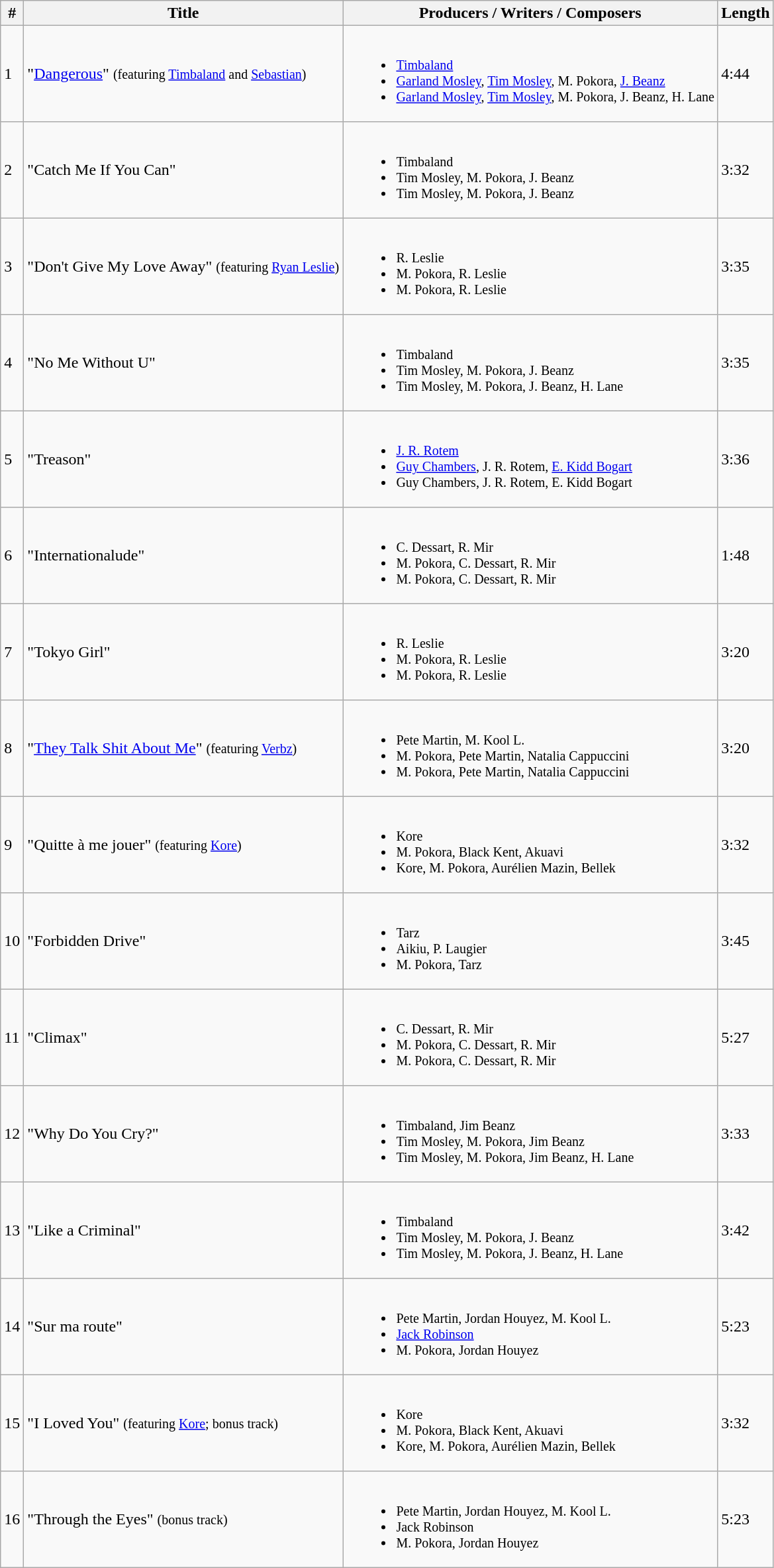<table class="wikitable">
<tr>
<th>#</th>
<th>Title</th>
<th>Producers / Writers / Composers</th>
<th>Length</th>
</tr>
<tr>
<td>1</td>
<td>"<a href='#'>Dangerous</a>" <small>(featuring <a href='#'>Timbaland</a> and <a href='#'>Sebastian</a>)</small></td>
<td style="font-size: smaller; padding-left: 1em;"><br><ul><li><a href='#'>Timbaland</a></li><li><a href='#'>Garland Mosley</a>, <a href='#'>Tim Mosley</a>, M. Pokora, <a href='#'>J. Beanz</a></li><li><a href='#'>Garland Mosley</a>, <a href='#'>Tim Mosley</a>, M. Pokora, J. Beanz, H. Lane</li></ul></td>
<td>4:44</td>
</tr>
<tr>
<td>2</td>
<td>"Catch Me If You Can"</td>
<td style="font-size: smaller; padding-left: 1em;"><br><ul><li>Timbaland</li><li>Tim Mosley, M. Pokora, J. Beanz</li><li>Tim Mosley, M. Pokora, J. Beanz</li></ul></td>
<td>3:32</td>
</tr>
<tr>
<td>3</td>
<td>"Don't Give My Love Away" <small>(featuring <a href='#'>Ryan Leslie</a>)</small></td>
<td style="font-size: smaller; padding-left: 1em;"><br><ul><li>R. Leslie</li><li>M. Pokora, R. Leslie</li><li>M. Pokora, R. Leslie</li></ul></td>
<td>3:35</td>
</tr>
<tr>
<td>4</td>
<td>"No Me Without U"</td>
<td style="font-size: smaller; padding-left: 1em;"><br><ul><li>Timbaland</li><li>Tim Mosley, M. Pokora, J. Beanz</li><li>Tim Mosley, M. Pokora, J. Beanz, H. Lane</li></ul></td>
<td>3:35</td>
</tr>
<tr>
<td>5</td>
<td>"Treason"</td>
<td style="font-size: smaller; padding-left: 1em;"><br><ul><li><a href='#'>J. R. Rotem</a></li><li><a href='#'>Guy Chambers</a>, J. R. Rotem, <a href='#'>E. Kidd Bogart</a></li><li>Guy Chambers, J. R. Rotem, E. Kidd Bogart</li></ul></td>
<td>3:36</td>
</tr>
<tr>
<td>6</td>
<td>"Internationalude"</td>
<td style="font-size: smaller; padding-left: 1em;"><br><ul><li>C. Dessart, R. Mir</li><li>M. Pokora, C. Dessart, R. Mir</li><li>M. Pokora, C. Dessart, R. Mir</li></ul></td>
<td>1:48</td>
</tr>
<tr>
<td>7</td>
<td>"Tokyo Girl"</td>
<td style="font-size: smaller; padding-left: 1em;"><br><ul><li>R. Leslie</li><li>M. Pokora, R. Leslie</li><li>M. Pokora, R. Leslie</li></ul></td>
<td>3:20</td>
</tr>
<tr>
<td>8</td>
<td>"<a href='#'>They Talk Shit About Me</a>" <small>(featuring <a href='#'>Verbz</a>)</small></td>
<td style="font-size: smaller; padding-left: 1em;"><br><ul><li>Pete Martin, M. Kool L.</li><li>M. Pokora, Pete Martin, Natalia Cappuccini</li><li>M. Pokora, Pete Martin, Natalia Cappuccini</li></ul></td>
<td>3:20</td>
</tr>
<tr>
<td>9</td>
<td>"Quitte à me jouer" <small>(featuring <a href='#'>Kore</a>)</small></td>
<td style="font-size: smaller; padding-left: 1em;"><br><ul><li>Kore</li><li>M. Pokora, Black Kent, Akuavi</li><li>Kore, M. Pokora, Aurélien Mazin, Bellek</li></ul></td>
<td>3:32</td>
</tr>
<tr>
<td>10</td>
<td>"Forbidden Drive"</td>
<td style="font-size: smaller; padding-left: 1em;"><br><ul><li>Tarz</li><li>Aikiu, P. Laugier</li><li>M. Pokora, Tarz</li></ul></td>
<td>3:45</td>
</tr>
<tr>
<td>11</td>
<td>"Climax"</td>
<td style="font-size: smaller; padding-left: 1em;"><br><ul><li>C. Dessart, R. Mir</li><li>M. Pokora, C. Dessart, R. Mir</li><li>M. Pokora, C. Dessart, R. Mir</li></ul></td>
<td>5:27</td>
</tr>
<tr>
<td>12</td>
<td>"Why Do You Cry?"</td>
<td style="font-size: smaller; padding-left: 1em;"><br><ul><li>Timbaland, Jim Beanz</li><li>Tim Mosley, M. Pokora, Jim Beanz</li><li>Tim Mosley, M. Pokora, Jim Beanz, H. Lane</li></ul></td>
<td>3:33</td>
</tr>
<tr>
<td>13</td>
<td>"Like a Criminal"</td>
<td style="font-size: smaller; padding-left: 1em;"><br><ul><li>Timbaland</li><li>Tim Mosley, M. Pokora, J. Beanz</li><li>Tim Mosley, M. Pokora, J. Beanz, H. Lane</li></ul></td>
<td>3:42</td>
</tr>
<tr>
<td>14</td>
<td>"Sur ma route"</td>
<td style="font-size: smaller; padding-left: 1em;"><br><ul><li>Pete Martin, Jordan Houyez, M. Kool L.</li><li><a href='#'>Jack Robinson</a></li><li>M. Pokora, Jordan Houyez</li></ul></td>
<td>5:23</td>
</tr>
<tr>
<td>15</td>
<td>"I Loved You" <small>(featuring <a href='#'>Kore</a>; bonus track)</small></td>
<td style="font-size: smaller; padding-left: 1em;"><br><ul><li>Kore</li><li>M. Pokora, Black Kent, Akuavi</li><li>Kore, M. Pokora, Aurélien Mazin, Bellek</li></ul></td>
<td>3:32</td>
</tr>
<tr>
<td>16</td>
<td>"Through the Eyes" <small>(bonus track)</small></td>
<td style="font-size: smaller; padding-left: 1em;"><br><ul><li>Pete Martin, Jordan Houyez, M. Kool L.</li><li>Jack Robinson</li><li>M. Pokora, Jordan Houyez</li></ul></td>
<td>5:23</td>
</tr>
</table>
